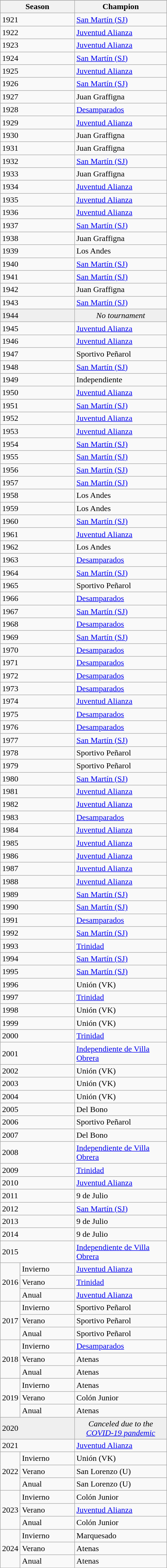<table class="wikitable sortable">
<tr>
</tr>
<tr>
<th width="20" colspan="2">Season</th>
<th width="175">Champion</th>
</tr>
<tr>
<td colspan=2 width=20>1921</td>
<td><a href='#'>San Martín (SJ)</a></td>
</tr>
<tr>
<td colspan=2 width=20>1922</td>
<td><a href='#'>Juventud Alianza</a></td>
</tr>
<tr>
<td colspan=2 width=20>1923</td>
<td><a href='#'>Juventud Alianza</a></td>
</tr>
<tr>
<td colspan=2 width=20>1924</td>
<td><a href='#'>San Martín (SJ)</a></td>
</tr>
<tr>
<td colspan=2 width=20>1925</td>
<td><a href='#'>Juventud Alianza</a></td>
</tr>
<tr>
<td colspan=2 width=20>1926</td>
<td><a href='#'>San Martín (SJ)</a></td>
</tr>
<tr>
<td colspan=2 width=20>1927</td>
<td>Juan Graffigna</td>
</tr>
<tr>
<td colspan=2 width=20>1928</td>
<td><a href='#'>Desamparados</a></td>
</tr>
<tr>
<td colspan=2 width=20>1929</td>
<td><a href='#'>Juventud Alianza</a></td>
</tr>
<tr>
<td colspan=2 width=20>1930</td>
<td>Juan Graffigna</td>
</tr>
<tr>
<td colspan=2 width=20>1931</td>
<td>Juan Graffigna</td>
</tr>
<tr>
<td colspan=2 width=20>1932</td>
<td><a href='#'>San Martín (SJ)</a></td>
</tr>
<tr>
<td colspan=2 width=20>1933</td>
<td>Juan Graffigna</td>
</tr>
<tr>
<td colspan=2 width=20>1934</td>
<td><a href='#'>Juventud Alianza</a></td>
</tr>
<tr>
<td colspan=2 width=20>1935</td>
<td><a href='#'>Juventud Alianza</a></td>
</tr>
<tr>
<td colspan=2 width=20>1936</td>
<td><a href='#'>Juventud Alianza</a></td>
</tr>
<tr>
<td colspan=2 width=20>1937</td>
<td><a href='#'>San Martín (SJ)</a></td>
</tr>
<tr>
<td colspan=2 width=20>1938</td>
<td>Juan Graffigna</td>
</tr>
<tr>
<td colspan=2 width=20>1939</td>
<td>Los Andes</td>
</tr>
<tr>
<td colspan=2 width=20>1940</td>
<td><a href='#'>San Martín (SJ)</a></td>
</tr>
<tr>
<td colspan=2 width=20>1941</td>
<td><a href='#'>San Martín (SJ)</a></td>
</tr>
<tr>
<td colspan=2 width=20>1942</td>
<td>Juan Graffigna</td>
</tr>
<tr>
<td colspan=2 width=20>1943</td>
<td><a href='#'>San Martín (SJ)</a></td>
</tr>
<tr bgcolor=#efefef>
<td colspan=2 width=20>1944</td>
<td colspan="2" align=center><em>No tournament</em></td>
</tr>
<tr>
<td colspan=2 width=20>1945</td>
<td><a href='#'>Juventud Alianza</a></td>
</tr>
<tr>
<td colspan=2 width=20>1946</td>
<td><a href='#'>Juventud Alianza</a></td>
</tr>
<tr>
<td colspan=2 width=20>1947</td>
<td>Sportivo Peñarol</td>
</tr>
<tr>
<td colspan=2 width=20>1948</td>
<td><a href='#'>San Martín (SJ)</a></td>
</tr>
<tr>
<td colspan=2 width=20>1949</td>
<td>Independiente</td>
</tr>
<tr>
<td colspan=2 width=20>1950</td>
<td><a href='#'>Juventud Alianza</a></td>
</tr>
<tr>
<td colspan=2 width=20>1951</td>
<td><a href='#'>San Martín (SJ)</a></td>
</tr>
<tr>
<td colspan=2 width=20>1952</td>
<td><a href='#'>Juventud Alianza</a></td>
</tr>
<tr>
<td colspan=2 width=20>1953</td>
<td><a href='#'>Juventud Alianza</a></td>
</tr>
<tr>
<td colspan=2 width=20>1954</td>
<td><a href='#'>San Martín (SJ)</a></td>
</tr>
<tr>
<td colspan=2 width=20>1955</td>
<td><a href='#'>San Martín (SJ)</a></td>
</tr>
<tr>
<td colspan=2 width=20>1956</td>
<td><a href='#'>San Martín (SJ)</a></td>
</tr>
<tr>
<td colspan=2 width=20>1957</td>
<td><a href='#'>San Martín (SJ)</a></td>
</tr>
<tr>
<td colspan=2 width=20>1958</td>
<td>Los Andes</td>
</tr>
<tr>
<td colspan=2 width=20>1959</td>
<td>Los Andes</td>
</tr>
<tr>
<td colspan=2 width=20>1960</td>
<td><a href='#'>San Martín (SJ)</a></td>
</tr>
<tr>
<td colspan=2 width=20>1961</td>
<td><a href='#'>Juventud Alianza</a></td>
</tr>
<tr>
<td colspan=2 width=20>1962</td>
<td>Los Andes</td>
</tr>
<tr>
<td colspan=2 width=20>1963</td>
<td><a href='#'>Desamparados</a></td>
</tr>
<tr>
<td colspan=2 width=20>1964</td>
<td><a href='#'>San Martín (SJ)</a></td>
</tr>
<tr>
<td colspan=2 width=20>1965</td>
<td>Sportivo Peñarol</td>
</tr>
<tr>
<td colspan=2 width=20>1966</td>
<td><a href='#'>Desamparados</a></td>
</tr>
<tr>
<td colspan=2 width=20>1967</td>
<td><a href='#'>San Martín (SJ)</a></td>
</tr>
<tr>
<td colspan=2 width=20>1968</td>
<td><a href='#'>Desamparados</a></td>
</tr>
<tr>
<td colspan=2 width=20>1969</td>
<td><a href='#'>San Martín (SJ)</a></td>
</tr>
<tr>
<td colspan=2 width=20>1970</td>
<td><a href='#'>Desamparados</a></td>
</tr>
<tr>
<td colspan=2 width=20>1971</td>
<td><a href='#'>Desamparados</a></td>
</tr>
<tr>
<td colspan=2 width=20>1972</td>
<td><a href='#'>Desamparados</a></td>
</tr>
<tr>
<td colspan=2 width=20>1973</td>
<td><a href='#'>Desamparados</a></td>
</tr>
<tr>
<td colspan=2 width=20>1974</td>
<td><a href='#'>Juventud Alianza</a></td>
</tr>
<tr>
<td colspan=2 width=20>1975</td>
<td><a href='#'>Desamparados</a></td>
</tr>
<tr>
<td colspan=2 width=20>1976</td>
<td><a href='#'>Desamparados</a></td>
</tr>
<tr>
<td colspan=2 width=20>1977</td>
<td><a href='#'>San Martín (SJ)</a></td>
</tr>
<tr>
<td colspan=2 width=20>1978</td>
<td>Sportivo Peñarol</td>
</tr>
<tr>
<td colspan=2 width=20>1979</td>
<td>Sportivo Peñarol</td>
</tr>
<tr>
<td colspan=2 width=20>1980</td>
<td><a href='#'>San Martín (SJ)</a></td>
</tr>
<tr>
<td colspan=2 width=20>1981</td>
<td><a href='#'>Juventud Alianza</a></td>
</tr>
<tr>
<td colspan=2 width=20>1982</td>
<td><a href='#'>Juventud Alianza</a></td>
</tr>
<tr>
<td colspan=2 width=20>1983</td>
<td><a href='#'>Desamparados</a></td>
</tr>
<tr>
<td colspan=2 width=20>1984</td>
<td><a href='#'>Juventud Alianza</a></td>
</tr>
<tr>
<td colspan=2 width=20>1985</td>
<td><a href='#'>Juventud Alianza</a></td>
</tr>
<tr>
<td colspan=2 width=20>1986</td>
<td><a href='#'>Juventud Alianza</a></td>
</tr>
<tr>
<td colspan=2 width=20>1987</td>
<td><a href='#'>Juventud Alianza</a></td>
</tr>
<tr>
<td colspan=2 width=20>1988</td>
<td><a href='#'>Juventud Alianza</a></td>
</tr>
<tr>
<td colspan=2 width=20>1989</td>
<td><a href='#'>San Martín (SJ)</a></td>
</tr>
<tr>
<td colspan=2 width=20>1990</td>
<td><a href='#'>San Martín (SJ)</a></td>
</tr>
<tr>
<td colspan=2 width=20>1991</td>
<td><a href='#'>Desamparados</a></td>
</tr>
<tr>
<td colspan=2 width=20>1992</td>
<td><a href='#'>San Martín (SJ)</a></td>
</tr>
<tr>
<td colspan=2 width=20>1993</td>
<td><a href='#'>Trinidad</a></td>
</tr>
<tr>
<td colspan=2 width=20>1994</td>
<td><a href='#'>San Martín (SJ)</a></td>
</tr>
<tr>
<td colspan=2 width=20>1995</td>
<td><a href='#'>San Martín (SJ)</a></td>
</tr>
<tr>
<td colspan=2 width=20>1996</td>
<td>Unión (VK)</td>
</tr>
<tr>
<td colspan=2 width=20>1997</td>
<td><a href='#'>Trinidad</a></td>
</tr>
<tr>
<td colspan=2 width=20>1998</td>
<td>Unión (VK)</td>
</tr>
<tr>
<td colspan=2 width=20>1999</td>
<td>Unión (VK)</td>
</tr>
<tr>
<td colspan=2 width=20>2000</td>
<td><a href='#'>Trinidad</a></td>
</tr>
<tr>
<td colspan=2 width=20>2001</td>
<td><a href='#'>Independiente de Villa Obrera</a></td>
</tr>
<tr>
<td colspan=2 width=20>2002</td>
<td>Unión (VK)</td>
</tr>
<tr>
<td colspan=2 width=20>2003</td>
<td>Unión (VK)</td>
</tr>
<tr>
<td colspan=2 width=20>2004</td>
<td>Unión (VK)</td>
</tr>
<tr>
<td colspan=2 width=20>2005</td>
<td>Del Bono</td>
</tr>
<tr>
<td colspan=2 width=20>2006</td>
<td>Sportivo Peñarol</td>
</tr>
<tr>
<td colspan=2 width=20>2007</td>
<td>Del Bono</td>
</tr>
<tr>
<td colspan=2 width=20>2008</td>
<td><a href='#'>Independiente de Villa Obrera</a></td>
</tr>
<tr>
<td colspan=2 width=20>2009</td>
<td><a href='#'>Trinidad</a></td>
</tr>
<tr>
<td colspan=2 width=20>2010</td>
<td><a href='#'>Juventud Alianza</a></td>
</tr>
<tr>
<td colspan=2 width=20>2011</td>
<td>9 de Julio</td>
</tr>
<tr>
<td colspan=2 width=20>2012</td>
<td><a href='#'>San Martín (SJ)</a></td>
</tr>
<tr>
<td colspan=2 width=20>2013</td>
<td>9 de Julio</td>
</tr>
<tr>
<td colspan=2 width=20>2014</td>
<td>9 de Julio</td>
</tr>
<tr>
<td colspan=2 width=20>2015</td>
<td><a href='#'>Independiente de Villa Obrera</a></td>
</tr>
<tr>
<td rowspan=3 width=20>2016</td>
<td width=100>Invierno</td>
<td><a href='#'>Juventud Alianza</a></td>
</tr>
<tr>
<td>Verano</td>
<td><a href='#'>Trinidad</a></td>
</tr>
<tr>
<td>Anual</td>
<td><a href='#'>Juventud Alianza</a></td>
</tr>
<tr>
<td rowspan=3 width=20>2017</td>
<td width=100>Invierno</td>
<td>Sportivo Peñarol</td>
</tr>
<tr>
<td>Verano</td>
<td>Sportivo Peñarol</td>
</tr>
<tr>
<td>Anual</td>
<td>Sportivo Peñarol</td>
</tr>
<tr>
<td rowspan=3 width=20>2018</td>
<td width=100>Invierno</td>
<td><a href='#'>Desamparados</a></td>
</tr>
<tr>
<td>Verano</td>
<td>Atenas</td>
</tr>
<tr>
<td>Anual</td>
<td>Atenas</td>
</tr>
<tr>
<td rowspan=3 width=20>2019</td>
<td width=100>Invierno</td>
<td>Atenas</td>
</tr>
<tr>
<td>Verano</td>
<td>Colón Junior</td>
</tr>
<tr>
<td>Anual</td>
<td>Atenas</td>
</tr>
<tr bgcolor=#efefef>
<td colspan=2 width=20>2020</td>
<td colspan="2" align=center><em>Canceled due to the <a href='#'>COVID-19 pandemic</a></em></td>
</tr>
<tr>
<td colspan=2 width=20>2021</td>
<td><a href='#'>Juventud Alianza</a></td>
</tr>
<tr>
<td rowspan=3 width=20>2022</td>
<td width=100>Invierno</td>
<td>Unión (VK)</td>
</tr>
<tr>
<td>Verano</td>
<td>San Lorenzo (U)</td>
</tr>
<tr>
<td>Anual</td>
<td>San Lorenzo (U)</td>
</tr>
<tr>
<td rowspan=3 width=20>2023</td>
<td width=100>Invierno</td>
<td>Colón Junior</td>
</tr>
<tr>
<td>Verano</td>
<td><a href='#'>Juventud Alianza</a></td>
</tr>
<tr>
<td>Anual</td>
<td>Colón Junior</td>
</tr>
<tr>
<td rowspan=3 width=20>2024</td>
<td width=100>Invierno</td>
<td>Marquesado</td>
</tr>
<tr>
<td>Verano</td>
<td>Atenas</td>
</tr>
<tr>
<td>Anual</td>
<td>Atenas</td>
</tr>
<tr>
</tr>
</table>
